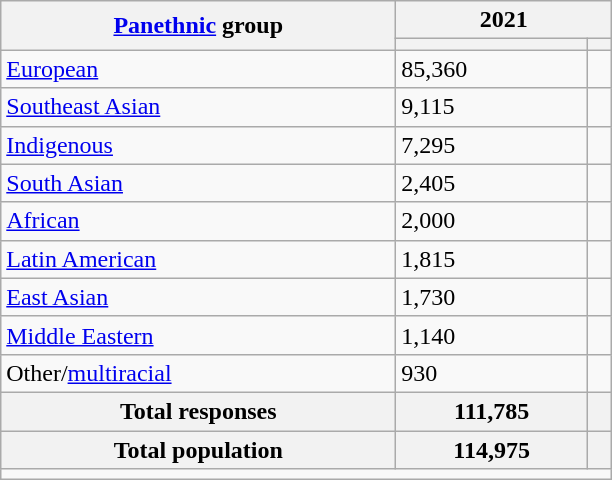<table class="wikitable collapsible sortable">
<tr>
<th rowspan="2"><a href='#'>Panethnic</a> group</th>
<th colspan="2">2021</th>
</tr>
<tr>
<th><a href='#'></a></th>
<th></th>
</tr>
<tr>
<td><a href='#'>European</a></td>
<td>85,360</td>
<td></td>
</tr>
<tr>
<td><a href='#'>Southeast Asian</a></td>
<td>9,115</td>
<td></td>
</tr>
<tr>
<td><a href='#'>Indigenous</a></td>
<td>7,295</td>
<td></td>
</tr>
<tr>
<td><a href='#'>South Asian</a></td>
<td>2,405</td>
<td></td>
</tr>
<tr>
<td><a href='#'>African</a></td>
<td>2,000</td>
<td></td>
</tr>
<tr>
<td><a href='#'>Latin American</a></td>
<td>1,815</td>
<td></td>
</tr>
<tr>
<td><a href='#'>East Asian</a></td>
<td>1,730</td>
<td></td>
</tr>
<tr>
<td><a href='#'>Middle Eastern</a></td>
<td>1,140</td>
<td></td>
</tr>
<tr>
<td>Other/<a href='#'>multiracial</a></td>
<td>930</td>
<td></td>
</tr>
<tr>
<th>Total responses</th>
<th>111,785</th>
<th></th>
</tr>
<tr class="sortbottom">
<th>Total population</th>
<th>114,975</th>
<th></th>
</tr>
<tr class="sortbottom">
<td colspan="15" style="width: 25em;"></td>
</tr>
</table>
